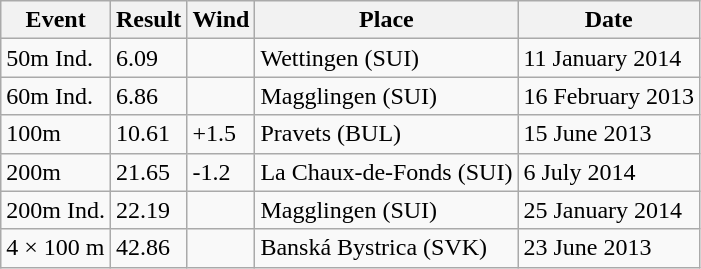<table class="wikitable">
<tr>
<th>Event</th>
<th>Result</th>
<th>Wind</th>
<th>Place</th>
<th>Date</th>
</tr>
<tr>
<td>50m Ind.</td>
<td>6.09</td>
<td></td>
<td>Wettingen (SUI)</td>
<td>11 January 2014</td>
</tr>
<tr>
<td>60m Ind.</td>
<td>6.86</td>
<td></td>
<td>Magglingen (SUI)</td>
<td>16 February 2013</td>
</tr>
<tr>
<td>100m</td>
<td>10.61</td>
<td>+1.5</td>
<td>Pravets (BUL)</td>
<td>15 June 2013</td>
</tr>
<tr>
<td>200m</td>
<td>21.65</td>
<td>-1.2</td>
<td>La Chaux-de-Fonds (SUI)</td>
<td>6 July 2014</td>
</tr>
<tr>
<td>200m Ind.</td>
<td>22.19</td>
<td></td>
<td>Magglingen (SUI)</td>
<td>25 January 2014</td>
</tr>
<tr>
<td>4 × 100 m</td>
<td>42.86</td>
<td></td>
<td>Banská Bystrica (SVK)</td>
<td>23 June 2013</td>
</tr>
</table>
